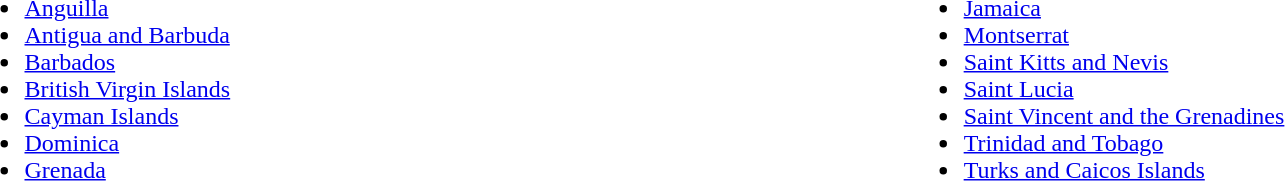<table>
<tr>
<td style="vertical-align:top; width:5%;"><br><ul><li> <a href='#'>Anguilla</a></li><li> <a href='#'>Antigua and Barbuda</a></li><li> <a href='#'>Barbados</a></li><li> <a href='#'>British Virgin Islands</a></li><li> <a href='#'>Cayman Islands</a></li><li> <a href='#'>Dominica</a></li><li> <a href='#'>Grenada</a></li></ul></td>
<td style="vertical-align:top; width:5%;"><br><ul><li> <a href='#'>Jamaica</a></li><li> <a href='#'>Montserrat</a></li><li> <a href='#'>Saint Kitts and Nevis</a></li><li> <a href='#'>Saint Lucia</a></li><li> <a href='#'>Saint Vincent and the Grenadines</a></li><li> <a href='#'>Trinidad and Tobago</a></li><li> <a href='#'>Turks and Caicos Islands</a></li></ul></td>
</tr>
</table>
